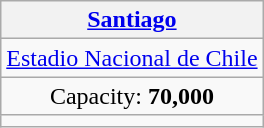<table class="wikitable" style="text-align:center">
<tr>
<th><a href='#'>Santiago</a></th>
</tr>
<tr>
<td><a href='#'>Estadio Nacional de Chile</a></td>
</tr>
<tr>
<td>Capacity: <strong>70,000</strong></td>
</tr>
<tr>
<td></td>
</tr>
</table>
